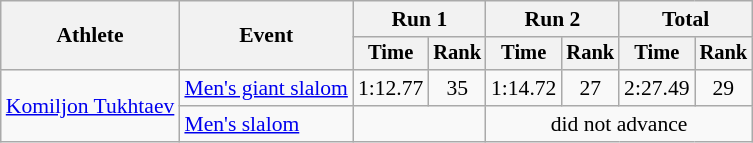<table class=wikitable style=font-size:90%;text-align:center>
<tr>
<th rowspan=2>Athlete</th>
<th rowspan=2>Event</th>
<th colspan=2>Run 1</th>
<th colspan=2>Run 2</th>
<th colspan=2>Total</th>
</tr>
<tr style=font-size:95%>
<th>Time</th>
<th>Rank</th>
<th>Time</th>
<th>Rank</th>
<th>Time</th>
<th>Rank</th>
</tr>
<tr>
<td align=left rowspan=2><a href='#'>Komiljon Tukhtaev</a></td>
<td align=left><a href='#'>Men's giant slalom</a></td>
<td>1:12.77</td>
<td>35</td>
<td>1:14.72</td>
<td>27</td>
<td>2:27.49</td>
<td>29</td>
</tr>
<tr>
<td align=left><a href='#'>Men's slalom</a></td>
<td colspan=2></td>
<td colspan=4>did not advance</td>
</tr>
</table>
